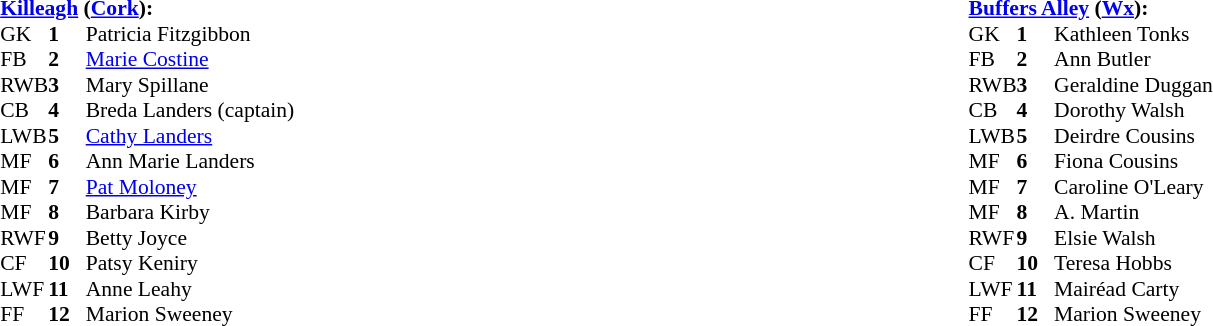<table width="100%">
<tr>
<td valign="top"></td>
<td valign="top" width="50%"><br><table style="font-size: 90%" cellspacing="0" cellpadding="0" align=center>
<tr>
<td colspan="4"><strong><a href='#'>Killeagh</a> (<a href='#'>Cork</a>):</strong></td>
</tr>
<tr>
<th width="25"></th>
<th width="25"></th>
</tr>
<tr>
<td>GK</td>
<td><strong>1</strong></td>
<td>Patricia Fitzgibbon</td>
</tr>
<tr>
<td>FB</td>
<td><strong>2</strong></td>
<td><a href='#'>Marie Costine</a></td>
</tr>
<tr>
<td>RWB</td>
<td><strong>3</strong></td>
<td>Mary Spillane</td>
</tr>
<tr>
<td>CB</td>
<td><strong>4</strong></td>
<td>Breda Landers (captain)</td>
</tr>
<tr>
<td>LWB</td>
<td><strong>5</strong></td>
<td><a href='#'>Cathy Landers</a></td>
</tr>
<tr>
<td>MF</td>
<td><strong>6</strong></td>
<td>Ann Marie Landers</td>
</tr>
<tr>
<td>MF</td>
<td><strong>7</strong></td>
<td><a href='#'>Pat Moloney</a></td>
</tr>
<tr>
<td>MF</td>
<td><strong>8</strong></td>
<td>Barbara Kirby</td>
</tr>
<tr>
<td>RWF</td>
<td><strong>9</strong></td>
<td>Betty Joyce</td>
</tr>
<tr>
<td>CF</td>
<td><strong>10</strong></td>
<td>Patsy Keniry</td>
</tr>
<tr>
<td>LWF</td>
<td><strong>11</strong></td>
<td>Anne Leahy</td>
</tr>
<tr>
<td>FF</td>
<td><strong>12</strong></td>
<td>Marion Sweeney</td>
</tr>
<tr>
</tr>
</table>
</td>
<td valign="top" width="50%"><br><table style="font-size: 90%" cellspacing="0" cellpadding="0" align=center>
<tr>
<td colspan="4"><strong><a href='#'>Buffers Alley</a> (<a href='#'>Wx</a>):</strong></td>
</tr>
<tr>
<th width="25"></th>
<th width="25"></th>
</tr>
<tr>
<td>GK</td>
<td><strong>1</strong></td>
<td>Kathleen Tonks</td>
</tr>
<tr>
<td>FB</td>
<td><strong>2</strong></td>
<td>Ann Butler</td>
</tr>
<tr>
<td>RWB</td>
<td><strong>3</strong></td>
<td>Geraldine Duggan</td>
</tr>
<tr>
<td>CB</td>
<td><strong>4</strong></td>
<td>Dorothy Walsh</td>
</tr>
<tr>
<td>LWB</td>
<td><strong>5</strong></td>
<td>Deirdre Cousins</td>
</tr>
<tr>
<td>MF</td>
<td><strong>6</strong></td>
<td>Fiona Cousins</td>
</tr>
<tr>
<td>MF</td>
<td><strong>7</strong></td>
<td>Caroline O'Leary</td>
</tr>
<tr>
<td>MF</td>
<td><strong>8</strong></td>
<td>A. Martin</td>
</tr>
<tr>
<td>RWF</td>
<td><strong>9</strong></td>
<td>Elsie Walsh</td>
</tr>
<tr>
<td>CF</td>
<td><strong>10</strong></td>
<td>Teresa Hobbs</td>
</tr>
<tr>
<td>LWF</td>
<td><strong>11</strong></td>
<td>Mairéad Carty</td>
</tr>
<tr>
<td>FF</td>
<td><strong>12</strong></td>
<td>Marion Sweeney</td>
</tr>
<tr>
</tr>
</table>
</td>
</tr>
</table>
